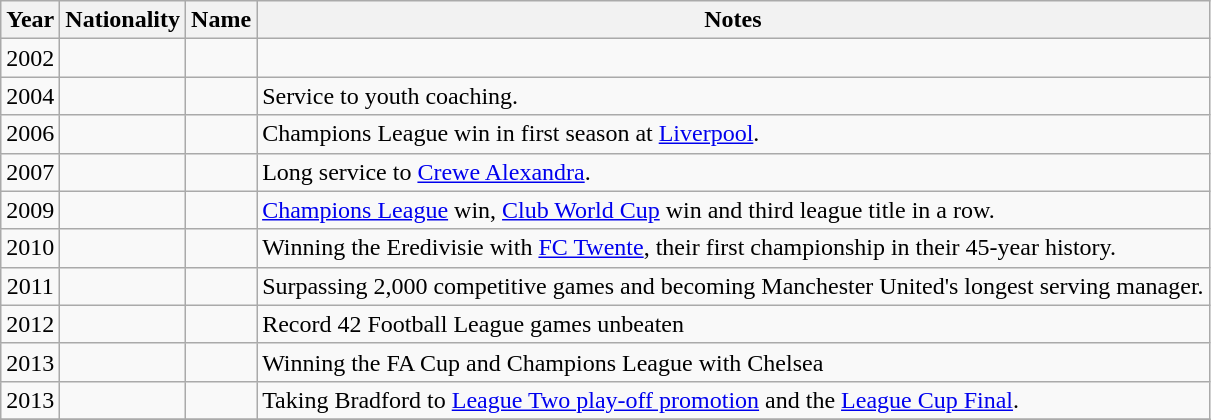<table class="wikitable sortable">
<tr>
<th>Year</th>
<th>Nationality</th>
<th>Name</th>
<th>Notes</th>
</tr>
<tr>
<td style="text-align:center;">2002</td>
<td></td>
<td></td>
<td></td>
</tr>
<tr>
<td style="text-align:center;">2004</td>
<td></td>
<td></td>
<td>Service to youth coaching.</td>
</tr>
<tr>
<td style="text-align:center;">2006</td>
<td></td>
<td></td>
<td>Champions League win in first season at <a href='#'>Liverpool</a>.</td>
</tr>
<tr>
<td style="text-align:center;">2007</td>
<td></td>
<td></td>
<td>Long service to <a href='#'>Crewe Alexandra</a>.</td>
</tr>
<tr>
<td style="text-align:center;">2009</td>
<td></td>
<td></td>
<td><a href='#'>Champions League</a> win, <a href='#'>Club World Cup</a> win and third league title in a row.</td>
</tr>
<tr>
<td style="text-align:center;">2010</td>
<td></td>
<td></td>
<td>Winning the Eredivisie with <a href='#'>FC Twente</a>, their first championship in their 45-year history.</td>
</tr>
<tr>
<td style="text-align:center;">2011</td>
<td></td>
<td></td>
<td>Surpassing 2,000 competitive games and becoming Manchester United's longest serving manager.</td>
</tr>
<tr>
<td style="text-align:center;">2012</td>
<td></td>
<td></td>
<td>Record 42 Football League games unbeaten</td>
</tr>
<tr>
<td style="text-align:center;">2013</td>
<td></td>
<td></td>
<td>Winning the FA Cup and Champions League with Chelsea</td>
</tr>
<tr>
<td style="text-align:center;">2013</td>
<td></td>
<td></td>
<td>Taking Bradford to <a href='#'>League Two play-off promotion</a> and the <a href='#'>League Cup Final</a>.</td>
</tr>
<tr>
</tr>
</table>
